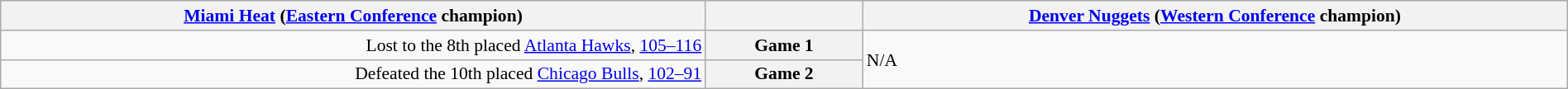<table style="width:100%; font-size:90%" class="wikitable">
<tr valign=top>
<th style="width:45%;"><a href='#'>Miami Heat</a> (<a href='#'>Eastern Conference</a> champion)</th>
<th></th>
<th style="width:45%;"><a href='#'>Denver Nuggets</a> (<a href='#'>Western Conference</a> champion)</th>
</tr>
<tr>
<td align=right>Lost to the 8th placed <a href='#'>Atlanta Hawks</a>, <a href='#'>105–116</a></td>
<th>Game 1</th>
<td align=left rowspan=2>N/A</td>
</tr>
<tr>
<td align=right>Defeated the 10th placed <a href='#'>Chicago Bulls</a>, <a href='#'>102–91</a></td>
<th>Game 2</th>
</tr>
</table>
